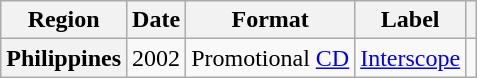<table class="wikitable plainrowheaders">
<tr>
<th scope="col">Region</th>
<th scope="col">Date</th>
<th scope="col">Format</th>
<th scope="col">Label</th>
<th scope="col"></th>
</tr>
<tr>
<th scope="row">Philippines</th>
<td>2002</td>
<td>Promotional <a href='#'>CD</a></td>
<td><a href='#'>Interscope</a></td>
<td style="text-align:center;"></td>
</tr>
</table>
